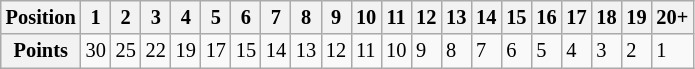<table class="wikitable" style="font-size: 85%">
<tr valign="top">
<th>Position</th>
<th>1</th>
<th>2</th>
<th>3</th>
<th>4</th>
<th>5</th>
<th>6</th>
<th>7</th>
<th>8</th>
<th>9</th>
<th>10</th>
<th>11</th>
<th>12</th>
<th>13</th>
<th>14</th>
<th>15</th>
<th>16</th>
<th>17</th>
<th>18</th>
<th>19</th>
<th>20+</th>
</tr>
<tr>
<th>Points</th>
<td>30</td>
<td>25</td>
<td>22</td>
<td>19</td>
<td>17</td>
<td>15</td>
<td>14</td>
<td>13</td>
<td>12</td>
<td>11</td>
<td>10</td>
<td>9</td>
<td>8</td>
<td>7</td>
<td>6</td>
<td>5</td>
<td>4</td>
<td>3</td>
<td>2</td>
<td>1</td>
</tr>
</table>
